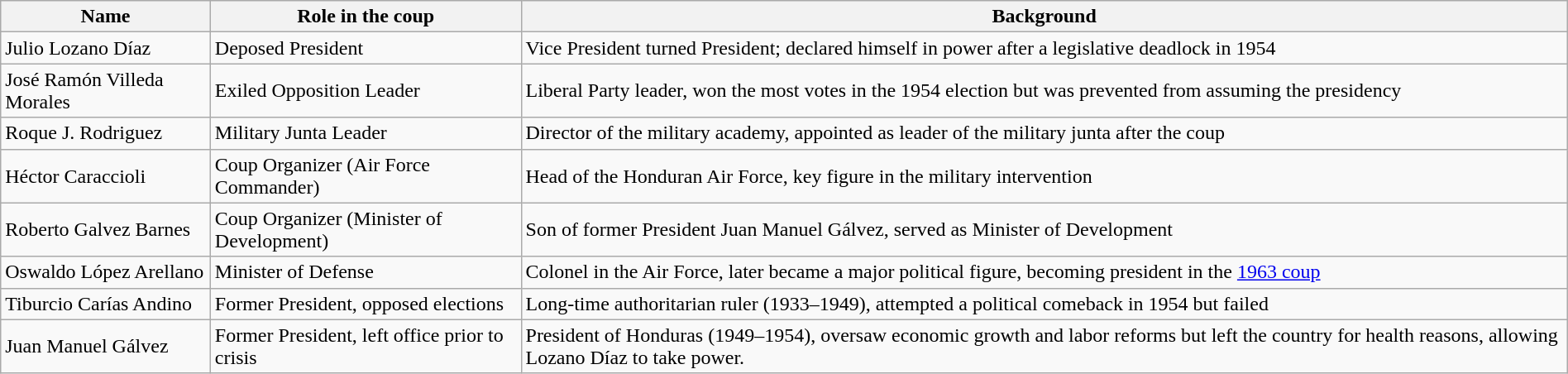<table class="wikitable" style = "margin: auto">
<tr>
<th>Name</th>
<th>Role in the coup</th>
<th>Background</th>
</tr>
<tr>
<td>Julio Lozano Díaz</td>
<td>Deposed President</td>
<td>Vice President turned President; declared himself in power after a legislative deadlock in 1954</td>
</tr>
<tr>
<td>José Ramón Villeda Morales</td>
<td>Exiled Opposition Leader</td>
<td>Liberal Party leader, won the most votes in the 1954 election but was prevented from assuming the presidency</td>
</tr>
<tr>
<td>Roque J. Rodriguez</td>
<td>Military Junta Leader</td>
<td>Director of the military academy, appointed as leader of the military junta after the coup</td>
</tr>
<tr>
<td>Héctor Caraccioli</td>
<td>Coup Organizer (Air Force Commander)</td>
<td>Head of the Honduran Air Force, key figure in the military intervention</td>
</tr>
<tr>
<td>Roberto Galvez Barnes</td>
<td>Coup Organizer (Minister of Development)</td>
<td>Son of former President Juan Manuel Gálvez, served as Minister of Development</td>
</tr>
<tr>
<td>Oswaldo López Arellano</td>
<td>Minister of Defense</td>
<td>Colonel in the Air Force, later became a major political figure, becoming president in the <a href='#'>1963 coup</a></td>
</tr>
<tr>
<td>Tiburcio Carías Andino</td>
<td>Former President, opposed elections</td>
<td>Long-time authoritarian ruler (1933–1949), attempted a political comeback in 1954 but failed</td>
</tr>
<tr>
<td>Juan Manuel Gálvez</td>
<td>Former President, left office prior to crisis</td>
<td>President of Honduras (1949–1954), oversaw economic growth and labor reforms but left the country for health reasons, allowing Lozano Díaz to take power.</td>
</tr>
</table>
